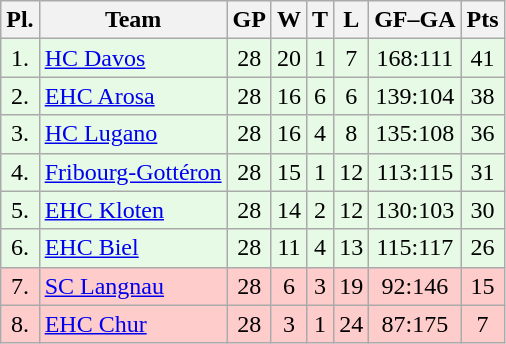<table class="wikitable">
<tr>
<th>Pl.</th>
<th>Team</th>
<th>GP</th>
<th>W</th>
<th>T</th>
<th>L</th>
<th>GF–GA</th>
<th>Pts</th>
</tr>
<tr align="center " bgcolor="#e6fae6">
<td>1.</td>
<td align="left"><a href='#'>HC Davos</a></td>
<td>28</td>
<td>20</td>
<td>1</td>
<td>7</td>
<td>168:111</td>
<td>41</td>
</tr>
<tr align="center "  bgcolor="#e6fae6">
<td>2.</td>
<td align="left"><a href='#'>EHC Arosa</a></td>
<td>28</td>
<td>16</td>
<td>6</td>
<td>6</td>
<td>139:104</td>
<td>38</td>
</tr>
<tr align="center "  bgcolor="#e6fae6">
<td>3.</td>
<td align="left"><a href='#'>HC Lugano</a></td>
<td>28</td>
<td>16</td>
<td>4</td>
<td>8</td>
<td>135:108</td>
<td>36</td>
</tr>
<tr align="center "  bgcolor="#e6fae6">
<td>4.</td>
<td align="left"><a href='#'>Fribourg-Gottéron</a></td>
<td>28</td>
<td>15</td>
<td>1</td>
<td>12</td>
<td>113:115</td>
<td>31</td>
</tr>
<tr align="center " bgcolor="#e6fae6">
<td>5.</td>
<td align="left"><a href='#'>EHC Kloten</a></td>
<td>28</td>
<td>14</td>
<td>2</td>
<td>12</td>
<td>130:103</td>
<td>30</td>
</tr>
<tr align="center "  bgcolor="#e6fae6">
<td>6.</td>
<td align="left"><a href='#'>EHC Biel</a></td>
<td>28</td>
<td>11</td>
<td>4</td>
<td>13</td>
<td>115:117</td>
<td>26</td>
</tr>
<tr align="center "  bgcolor="#ffcccc">
<td>7.</td>
<td align="left"><a href='#'>SC Langnau</a></td>
<td>28</td>
<td>6</td>
<td>3</td>
<td>19</td>
<td>92:146</td>
<td>15</td>
</tr>
<tr align="center "  bgcolor="#ffcccc">
<td>8.</td>
<td align="left"><a href='#'>EHC Chur</a></td>
<td>28</td>
<td>3</td>
<td>1</td>
<td>24</td>
<td>87:175</td>
<td>7</td>
</tr>
</table>
